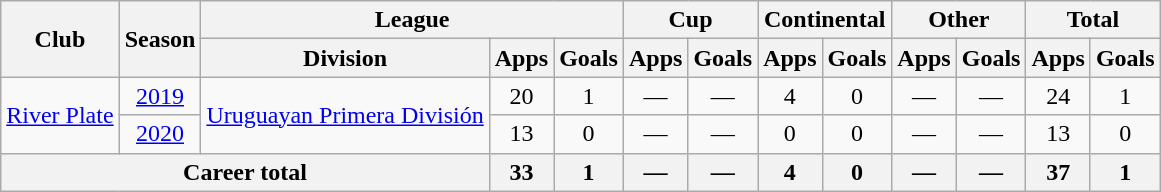<table class=wikitable style=text-align:center>
<tr>
<th rowspan=2>Club</th>
<th rowspan=2>Season</th>
<th colspan=3>League</th>
<th colspan=2>Cup</th>
<th colspan=2>Continental</th>
<th colspan=2>Other</th>
<th colspan=2>Total</th>
</tr>
<tr>
<th>Division</th>
<th>Apps</th>
<th>Goals</th>
<th>Apps</th>
<th>Goals</th>
<th>Apps</th>
<th>Goals</th>
<th>Apps</th>
<th>Goals</th>
<th>Apps</th>
<th>Goals</th>
</tr>
<tr>
<td rowspan=2><a href='#'>River Plate</a></td>
<td><a href='#'>2019</a></td>
<td rowspan=2><a href='#'>Uruguayan Primera División</a></td>
<td>20</td>
<td>1</td>
<td>—</td>
<td>—</td>
<td>4</td>
<td>0</td>
<td>—</td>
<td>—</td>
<td>24</td>
<td>1</td>
</tr>
<tr>
<td><a href='#'>2020</a></td>
<td>13</td>
<td>0</td>
<td>—</td>
<td>—</td>
<td>0</td>
<td>0</td>
<td>—</td>
<td>—</td>
<td>13</td>
<td>0</td>
</tr>
<tr>
<th colspan=3>Career total</th>
<th>33</th>
<th>1</th>
<th>—</th>
<th>—</th>
<th>4</th>
<th>0</th>
<th>—</th>
<th>—</th>
<th>37</th>
<th>1</th>
</tr>
</table>
